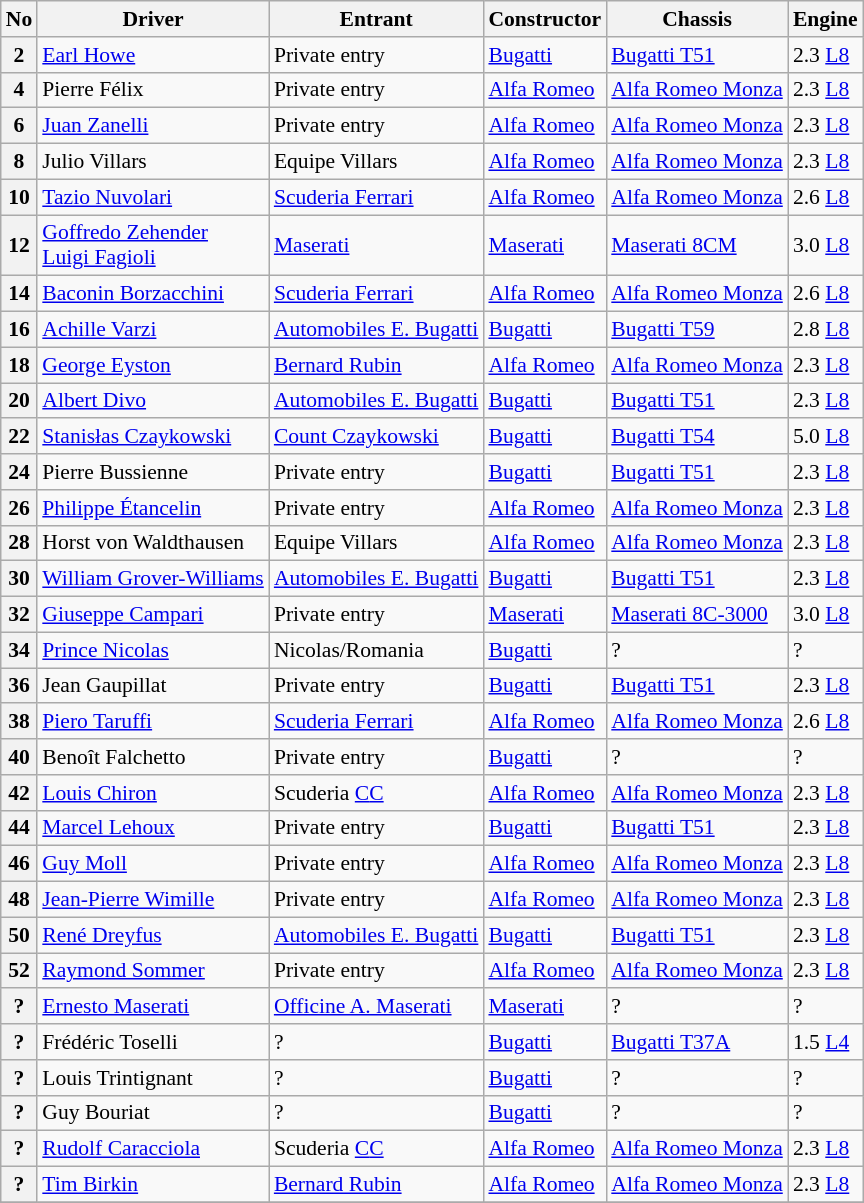<table class="wikitable" style="font-size: 90%;">
<tr>
<th>No</th>
<th>Driver</th>
<th>Entrant</th>
<th>Constructor</th>
<th>Chassis</th>
<th>Engine</th>
</tr>
<tr>
<th>2</th>
<td> <a href='#'>Earl Howe</a></td>
<td>Private entry</td>
<td><a href='#'>Bugatti</a></td>
<td><a href='#'>Bugatti T51</a></td>
<td>2.3 <a href='#'>L8</a></td>
</tr>
<tr>
<th>4</th>
<td> Pierre Félix</td>
<td>Private entry</td>
<td><a href='#'>Alfa Romeo</a></td>
<td><a href='#'>Alfa Romeo Monza</a></td>
<td>2.3 <a href='#'>L8</a></td>
</tr>
<tr>
<th>6</th>
<td> <a href='#'>Juan Zanelli</a></td>
<td>Private entry</td>
<td><a href='#'>Alfa Romeo</a></td>
<td><a href='#'>Alfa Romeo Monza</a></td>
<td>2.3 <a href='#'>L8</a></td>
</tr>
<tr>
<th>8</th>
<td> Julio Villars</td>
<td>Equipe Villars</td>
<td><a href='#'>Alfa Romeo</a></td>
<td><a href='#'>Alfa Romeo Monza</a></td>
<td>2.3 <a href='#'>L8</a></td>
</tr>
<tr>
<th>10</th>
<td> <a href='#'>Tazio Nuvolari</a></td>
<td><a href='#'>Scuderia Ferrari</a></td>
<td><a href='#'>Alfa Romeo</a></td>
<td><a href='#'>Alfa Romeo Monza</a></td>
<td>2.6 <a href='#'>L8</a></td>
</tr>
<tr>
<th>12</th>
<td> <a href='#'>Goffredo Zehender</a><br> <a href='#'>Luigi Fagioli</a></td>
<td><a href='#'>Maserati</a></td>
<td><a href='#'>Maserati</a></td>
<td><a href='#'>Maserati 8CM</a></td>
<td>3.0 <a href='#'>L8</a></td>
</tr>
<tr>
<th>14</th>
<td> <a href='#'>Baconin Borzacchini</a></td>
<td><a href='#'>Scuderia Ferrari</a></td>
<td><a href='#'>Alfa Romeo</a></td>
<td><a href='#'>Alfa Romeo Monza</a></td>
<td>2.6 <a href='#'>L8</a></td>
</tr>
<tr>
<th>16</th>
<td> <a href='#'>Achille Varzi</a></td>
<td><a href='#'>Automobiles E. Bugatti</a></td>
<td><a href='#'>Bugatti</a></td>
<td><a href='#'>Bugatti T59</a></td>
<td>2.8 <a href='#'>L8</a></td>
</tr>
<tr>
<th>18</th>
<td> <a href='#'>George Eyston</a></td>
<td><a href='#'>Bernard Rubin</a></td>
<td><a href='#'>Alfa Romeo</a></td>
<td><a href='#'>Alfa Romeo Monza</a></td>
<td>2.3 <a href='#'>L8</a></td>
</tr>
<tr>
<th>20</th>
<td> <a href='#'>Albert Divo</a></td>
<td><a href='#'>Automobiles E. Bugatti</a></td>
<td><a href='#'>Bugatti</a></td>
<td><a href='#'>Bugatti T51</a></td>
<td>2.3 <a href='#'>L8</a></td>
</tr>
<tr>
<th>22</th>
<td> <a href='#'>Stanisłas Czaykowski</a></td>
<td><a href='#'>Count Czaykowski</a></td>
<td><a href='#'>Bugatti</a></td>
<td><a href='#'>Bugatti T54</a></td>
<td>5.0 <a href='#'>L8</a></td>
</tr>
<tr>
<th>24</th>
<td> Pierre Bussienne</td>
<td>Private entry</td>
<td><a href='#'>Bugatti</a></td>
<td><a href='#'>Bugatti T51</a></td>
<td>2.3 <a href='#'>L8</a></td>
</tr>
<tr>
<th>26</th>
<td> <a href='#'>Philippe Étancelin</a></td>
<td>Private entry</td>
<td><a href='#'>Alfa Romeo</a></td>
<td><a href='#'>Alfa Romeo Monza</a></td>
<td>2.3 <a href='#'>L8</a></td>
</tr>
<tr>
<th>28</th>
<td> Horst von Waldthausen</td>
<td>Equipe Villars</td>
<td><a href='#'>Alfa Romeo</a></td>
<td><a href='#'>Alfa Romeo Monza</a></td>
<td>2.3 <a href='#'>L8</a></td>
</tr>
<tr>
<th>30</th>
<td> <a href='#'>William Grover-Williams</a></td>
<td><a href='#'>Automobiles E. Bugatti</a></td>
<td><a href='#'>Bugatti</a></td>
<td><a href='#'>Bugatti T51</a></td>
<td>2.3 <a href='#'>L8</a></td>
</tr>
<tr>
<th>32</th>
<td> <a href='#'>Giuseppe Campari</a></td>
<td>Private entry</td>
<td><a href='#'>Maserati</a></td>
<td><a href='#'>Maserati 8C-3000</a></td>
<td>3.0 <a href='#'>L8</a></td>
</tr>
<tr>
<th>34</th>
<td> <a href='#'>Prince Nicolas</a></td>
<td>Nicolas/Romania</td>
<td><a href='#'>Bugatti</a></td>
<td>?</td>
<td>?</td>
</tr>
<tr>
<th>36</th>
<td> Jean Gaupillat</td>
<td>Private entry</td>
<td><a href='#'>Bugatti</a></td>
<td><a href='#'>Bugatti T51</a></td>
<td>2.3 <a href='#'>L8</a></td>
</tr>
<tr>
<th>38</th>
<td> <a href='#'>Piero Taruffi</a></td>
<td><a href='#'>Scuderia Ferrari</a></td>
<td><a href='#'>Alfa Romeo</a></td>
<td><a href='#'>Alfa Romeo Monza</a></td>
<td>2.6 <a href='#'>L8</a></td>
</tr>
<tr>
<th>40</th>
<td> Benoît Falchetto</td>
<td>Private entry</td>
<td><a href='#'>Bugatti</a></td>
<td>?</td>
<td>?</td>
</tr>
<tr>
<th>42</th>
<td> <a href='#'>Louis Chiron</a></td>
<td>Scuderia <a href='#'>C</a><a href='#'>C</a></td>
<td><a href='#'>Alfa Romeo</a></td>
<td><a href='#'>Alfa Romeo Monza</a></td>
<td>2.3 <a href='#'>L8</a></td>
</tr>
<tr>
<th>44</th>
<td> <a href='#'>Marcel Lehoux</a></td>
<td>Private entry</td>
<td><a href='#'>Bugatti</a></td>
<td><a href='#'>Bugatti T51</a></td>
<td>2.3 <a href='#'>L8</a></td>
</tr>
<tr>
<th>46</th>
<td> <a href='#'>Guy Moll</a></td>
<td>Private entry</td>
<td><a href='#'>Alfa Romeo</a></td>
<td><a href='#'>Alfa Romeo Monza</a></td>
<td>2.3 <a href='#'>L8</a></td>
</tr>
<tr>
<th>48</th>
<td> <a href='#'>Jean-Pierre Wimille</a></td>
<td>Private entry</td>
<td><a href='#'>Alfa Romeo</a></td>
<td><a href='#'>Alfa Romeo Monza</a></td>
<td>2.3 <a href='#'>L8</a></td>
</tr>
<tr>
<th>50</th>
<td> <a href='#'>René Dreyfus</a></td>
<td><a href='#'>Automobiles E. Bugatti</a></td>
<td><a href='#'>Bugatti</a></td>
<td><a href='#'>Bugatti T51</a></td>
<td>2.3 <a href='#'>L8</a></td>
</tr>
<tr>
<th>52</th>
<td> <a href='#'>Raymond Sommer</a></td>
<td>Private entry</td>
<td><a href='#'>Alfa Romeo</a></td>
<td><a href='#'>Alfa Romeo Monza</a></td>
<td>2.3 <a href='#'>L8</a></td>
</tr>
<tr>
<th>?</th>
<td> <a href='#'>Ernesto Maserati</a></td>
<td><a href='#'>Officine A. Maserati</a></td>
<td><a href='#'>Maserati</a></td>
<td>?</td>
<td>?</td>
</tr>
<tr>
<th>?</th>
<td> Frédéric Toselli</td>
<td>?</td>
<td><a href='#'>Bugatti</a></td>
<td><a href='#'>Bugatti T37A</a></td>
<td>1.5 <a href='#'>L4</a></td>
</tr>
<tr>
<th>?</th>
<td> Louis Trintignant</td>
<td>?</td>
<td><a href='#'>Bugatti</a></td>
<td>?</td>
<td>?</td>
</tr>
<tr>
<th>?</th>
<td> Guy Bouriat</td>
<td>?</td>
<td><a href='#'>Bugatti</a></td>
<td>?</td>
<td>?</td>
</tr>
<tr>
<th>?</th>
<td> <a href='#'>Rudolf Caracciola</a></td>
<td>Scuderia <a href='#'>C</a><a href='#'>C</a></td>
<td><a href='#'>Alfa Romeo</a></td>
<td><a href='#'>Alfa Romeo Monza</a></td>
<td>2.3 <a href='#'>L8</a></td>
</tr>
<tr>
<th>?</th>
<td> <a href='#'>Tim Birkin</a></td>
<td><a href='#'>Bernard Rubin</a></td>
<td><a href='#'>Alfa Romeo</a></td>
<td><a href='#'>Alfa Romeo Monza</a></td>
<td>2.3 <a href='#'>L8</a></td>
</tr>
<tr>
</tr>
</table>
